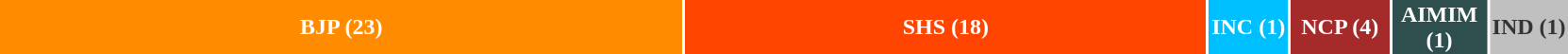<table style="width:88%; text-align:center;">
<tr style="color:white;">
<td style="background:DarkOrange; width:43.91%;"><strong>BJP (23)</strong></td>
<td style="background:OrangeRed; width:33.5%;"><strong>SHS (18)</strong></td>
<td style="background:DeepSkyBlue; width:5.08%;"><strong>INC (1)</strong></td>
<td style="background:Brown; width:6.34%;"><strong>NCP (4)</strong></td>
<td style="background:DarkSlateGray; width:6.09%;"><strong>AIMIM (1)</strong></td>
<td style="background:Silver;color:#333; width:5.09%;"><strong>IND (1)</strong></td>
</tr>
<tr>
</tr>
</table>
